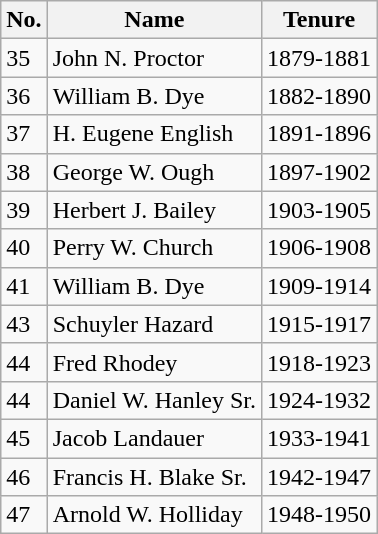<table class="wikitable">
<tr>
<th>No.</th>
<th>Name</th>
<th>Tenure</th>
</tr>
<tr>
<td>35</td>
<td>John N. Proctor</td>
<td>1879-1881</td>
</tr>
<tr>
<td>36</td>
<td>William B. Dye</td>
<td>1882-1890</td>
</tr>
<tr>
<td>37</td>
<td>H. Eugene English</td>
<td>1891-1896</td>
</tr>
<tr>
<td>38</td>
<td>George W. Ough</td>
<td>1897-1902</td>
</tr>
<tr>
<td>39</td>
<td>Herbert J. Bailey</td>
<td>1903-1905</td>
</tr>
<tr>
<td>40</td>
<td>Perry W. Church</td>
<td>1906-1908</td>
</tr>
<tr>
<td>41</td>
<td>William B. Dye</td>
<td>1909-1914</td>
</tr>
<tr>
<td>43</td>
<td>Schuyler Hazard</td>
<td>1915-1917</td>
</tr>
<tr>
<td>44</td>
<td>Fred Rhodey</td>
<td>1918-1923</td>
</tr>
<tr>
<td>44</td>
<td>Daniel W. Hanley Sr.</td>
<td>1924-1932</td>
</tr>
<tr>
<td>45</td>
<td>Jacob Landauer</td>
<td>1933-1941</td>
</tr>
<tr>
<td>46</td>
<td>Francis H. Blake Sr.</td>
<td>1942-1947</td>
</tr>
<tr>
<td>47</td>
<td>Arnold W. Holliday</td>
<td>1948-1950</td>
</tr>
</table>
